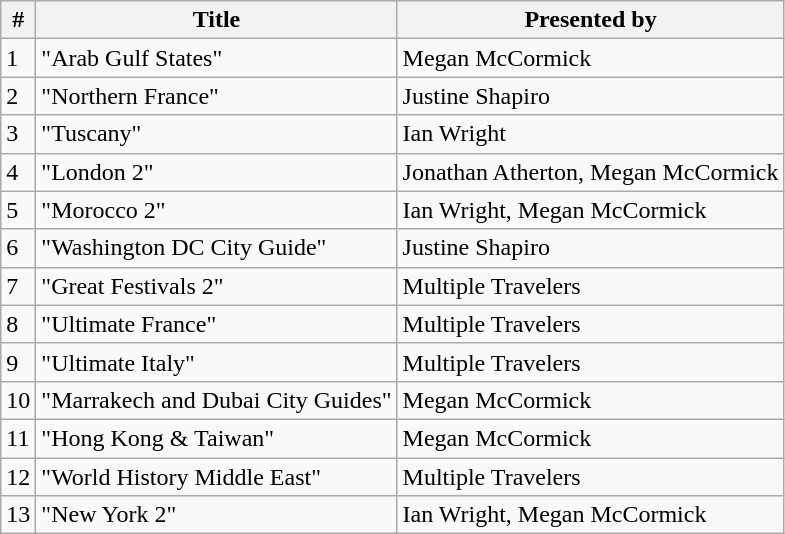<table class="wikitable">
<tr>
<th>#</th>
<th>Title</th>
<th>Presented by</th>
</tr>
<tr>
<td>1</td>
<td>"Arab Gulf States"</td>
<td>Megan McCormick</td>
</tr>
<tr>
<td>2</td>
<td>"Northern France"</td>
<td>Justine Shapiro</td>
</tr>
<tr>
<td>3</td>
<td>"Tuscany"</td>
<td>Ian Wright</td>
</tr>
<tr>
<td>4</td>
<td>"London 2"</td>
<td>Jonathan Atherton, Megan McCormick</td>
</tr>
<tr>
<td>5</td>
<td>"Morocco 2"</td>
<td>Ian Wright, Megan McCormick</td>
</tr>
<tr>
<td>6</td>
<td>"Washington DC City Guide"</td>
<td>Justine Shapiro</td>
</tr>
<tr>
<td>7</td>
<td>"Great Festivals 2"</td>
<td>Multiple Travelers</td>
</tr>
<tr>
<td>8</td>
<td>"Ultimate France"</td>
<td>Multiple Travelers</td>
</tr>
<tr>
<td>9</td>
<td>"Ultimate Italy"</td>
<td>Multiple Travelers</td>
</tr>
<tr>
<td>10</td>
<td>"Marrakech and Dubai City Guides"</td>
<td>Megan McCormick</td>
</tr>
<tr>
<td>11</td>
<td>"Hong Kong & Taiwan"</td>
<td>Megan McCormick</td>
</tr>
<tr>
<td>12</td>
<td>"World History Middle East"</td>
<td>Multiple Travelers</td>
</tr>
<tr>
<td>13</td>
<td>"New York 2"</td>
<td>Ian Wright, Megan McCormick</td>
</tr>
</table>
